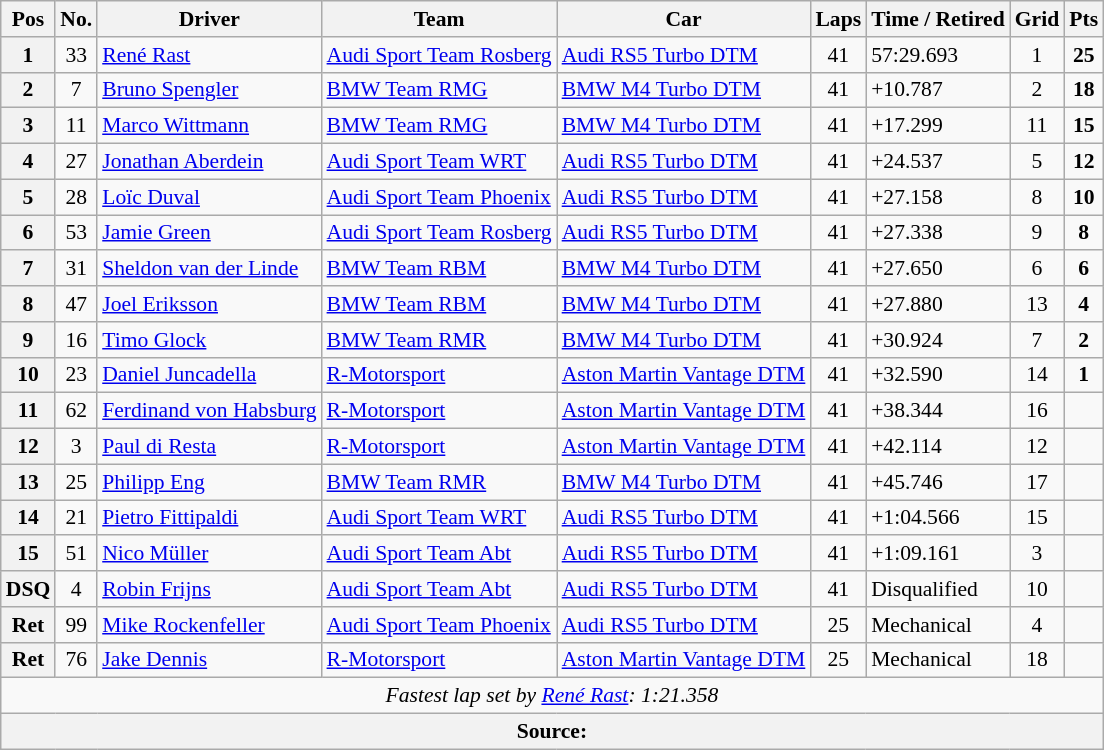<table class="wikitable" style="font-size:90%;">
<tr>
<th>Pos</th>
<th>No.</th>
<th>Driver</th>
<th>Team</th>
<th>Car</th>
<th>Laps</th>
<th>Time / Retired</th>
<th>Grid</th>
<th>Pts</th>
</tr>
<tr>
<th>1</th>
<td align="center">33</td>
<td> <a href='#'>René Rast</a></td>
<td><a href='#'>Audi Sport Team Rosberg</a></td>
<td><a href='#'>Audi RS5 Turbo DTM</a></td>
<td align="center">41</td>
<td>57:29.693</td>
<td align="center">1</td>
<td align="center"><strong>25</strong></td>
</tr>
<tr>
<th>2</th>
<td align="center">7</td>
<td> <a href='#'>Bruno Spengler</a></td>
<td><a href='#'>BMW Team RMG</a></td>
<td><a href='#'>BMW M4 Turbo DTM</a></td>
<td align="center">41</td>
<td>+10.787</td>
<td align="center">2</td>
<td align="center"><strong>18</strong></td>
</tr>
<tr>
<th>3</th>
<td align="center">11</td>
<td> <a href='#'>Marco Wittmann</a></td>
<td><a href='#'>BMW Team RMG</a></td>
<td><a href='#'>BMW M4 Turbo DTM</a></td>
<td align="center">41</td>
<td>+17.299</td>
<td align="center">11</td>
<td align="center"><strong>15</strong></td>
</tr>
<tr>
<th>4</th>
<td align="center">27</td>
<td> <a href='#'>Jonathan Aberdein</a></td>
<td><a href='#'>Audi Sport Team WRT</a></td>
<td><a href='#'>Audi RS5 Turbo DTM</a></td>
<td align="center">41</td>
<td>+24.537</td>
<td align="center">5</td>
<td align="center"><strong>12</strong></td>
</tr>
<tr>
<th>5</th>
<td align="center">28</td>
<td> <a href='#'>Loïc Duval</a></td>
<td><a href='#'>Audi Sport Team Phoenix</a></td>
<td><a href='#'>Audi RS5 Turbo DTM</a></td>
<td align="center">41</td>
<td>+27.158</td>
<td align="center">8</td>
<td align="center"><strong>10</strong></td>
</tr>
<tr>
<th>6</th>
<td align="center">53</td>
<td> <a href='#'>Jamie Green</a></td>
<td><a href='#'>Audi Sport Team Rosberg</a></td>
<td><a href='#'>Audi RS5 Turbo DTM</a></td>
<td align="center">41</td>
<td>+27.338</td>
<td align="center">9</td>
<td align="center"><strong>8</strong></td>
</tr>
<tr>
<th>7</th>
<td align="center">31</td>
<td> <a href='#'>Sheldon van der Linde</a></td>
<td><a href='#'>BMW Team RBM</a></td>
<td><a href='#'>BMW M4 Turbo DTM</a></td>
<td align="center">41</td>
<td>+27.650</td>
<td align="center">6</td>
<td align="center"><strong>6</strong></td>
</tr>
<tr>
<th>8</th>
<td align="center">47</td>
<td> <a href='#'>Joel Eriksson</a></td>
<td><a href='#'>BMW Team RBM</a></td>
<td><a href='#'>BMW M4 Turbo DTM</a></td>
<td align="center">41</td>
<td>+27.880</td>
<td align="center">13</td>
<td align="center"><strong>4</strong></td>
</tr>
<tr>
<th>9</th>
<td align="center">16</td>
<td> <a href='#'>Timo Glock</a></td>
<td><a href='#'>BMW Team RMR</a></td>
<td><a href='#'>BMW M4 Turbo DTM</a></td>
<td align="center">41</td>
<td>+30.924</td>
<td align="center">7</td>
<td align="center"><strong>2</strong></td>
</tr>
<tr>
<th>10</th>
<td align="center">23</td>
<td> <a href='#'>Daniel Juncadella</a></td>
<td><a href='#'>R-Motorsport</a></td>
<td><a href='#'>Aston Martin Vantage DTM</a></td>
<td align="center">41</td>
<td>+32.590</td>
<td align="center">14</td>
<td align="center"><strong>1</strong></td>
</tr>
<tr>
<th>11</th>
<td align="center">62</td>
<td> <a href='#'>Ferdinand von Habsburg</a></td>
<td><a href='#'>R-Motorsport</a></td>
<td><a href='#'>Aston Martin Vantage DTM</a></td>
<td align="center">41</td>
<td>+38.344</td>
<td align="center">16</td>
<td align="center"></td>
</tr>
<tr>
<th>12</th>
<td align="center">3</td>
<td> <a href='#'>Paul di Resta</a></td>
<td><a href='#'>R-Motorsport</a></td>
<td><a href='#'>Aston Martin Vantage DTM</a></td>
<td align="center">41</td>
<td>+42.114</td>
<td align="center">12</td>
<td align="center"></td>
</tr>
<tr>
<th>13</th>
<td align="center">25</td>
<td> <a href='#'>Philipp Eng</a></td>
<td><a href='#'>BMW Team RMR</a></td>
<td><a href='#'>BMW M4 Turbo DTM</a></td>
<td align="center">41</td>
<td>+45.746</td>
<td align="center">17</td>
<td align="center"></td>
</tr>
<tr>
<th>14</th>
<td align="center">21</td>
<td> <a href='#'>Pietro Fittipaldi</a></td>
<td><a href='#'>Audi Sport Team WRT</a></td>
<td><a href='#'>Audi RS5 Turbo DTM</a></td>
<td align="center">41</td>
<td>+1:04.566</td>
<td align="center">15</td>
<td align="center"></td>
</tr>
<tr>
<th>15</th>
<td align="center">51</td>
<td> <a href='#'>Nico Müller</a></td>
<td><a href='#'>Audi Sport Team Abt</a></td>
<td><a href='#'>Audi RS5 Turbo DTM</a></td>
<td align="center">41</td>
<td>+1:09.161</td>
<td align="center">3</td>
<td align="center"></td>
</tr>
<tr>
<th>DSQ</th>
<td align="center">4</td>
<td> <a href='#'>Robin Frijns</a></td>
<td><a href='#'>Audi Sport Team Abt</a></td>
<td><a href='#'>Audi RS5 Turbo DTM</a></td>
<td align="center">41</td>
<td>Disqualified</td>
<td align="center">10</td>
<td align="center"></td>
</tr>
<tr>
<th>Ret</th>
<td align="center">99</td>
<td> <a href='#'>Mike Rockenfeller</a></td>
<td><a href='#'>Audi Sport Team Phoenix</a></td>
<td><a href='#'>Audi RS5 Turbo DTM</a></td>
<td align="center">25</td>
<td>Mechanical</td>
<td align="center">4</td>
<td align="center"></td>
</tr>
<tr>
<th>Ret</th>
<td align="center">76</td>
<td> <a href='#'>Jake Dennis</a></td>
<td><a href='#'>R-Motorsport</a></td>
<td><a href='#'>Aston Martin Vantage DTM</a></td>
<td align="center">25</td>
<td>Mechanical</td>
<td align="center">18</td>
<td align="center"></td>
</tr>
<tr>
<td colspan=9 align=center><em>Fastest lap set by <a href='#'>René Rast</a>: 1:21.358</em></td>
</tr>
<tr>
<th colspan=9>Source:</th>
</tr>
</table>
